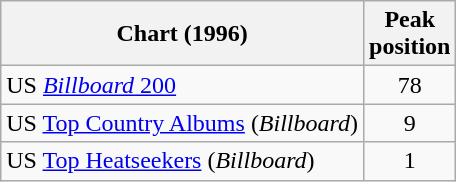<table class="wikitable">
<tr>
<th>Chart (1996)</th>
<th>Peak<br>position</th>
</tr>
<tr>
<td>US <a href='#'><em>Billboard</em> 200</a></td>
<td align="center">78</td>
</tr>
<tr>
<td>US <a href='#'>Top Country Albums</a> (<em>Billboard</em>)</td>
<td align="center">9</td>
</tr>
<tr>
<td>US <a href='#'>Top Heatseekers</a> (<em>Billboard</em>)</td>
<td align="center">1</td>
</tr>
</table>
